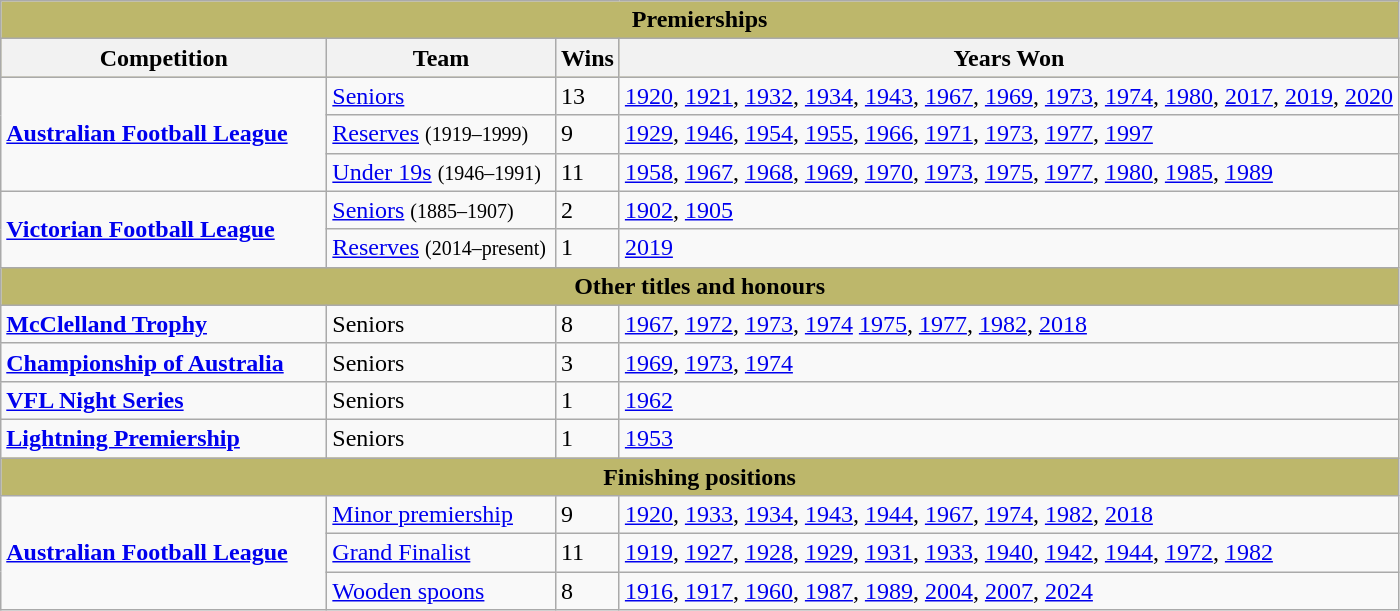<table class="wikitable">
<tr>
<td colspan="4" style="background:#bdb76b;" align="center"><strong>Premierships</strong></td>
</tr>
<tr style="background:#bdb76b;">
<th style="width: 210px;">Competition</th>
<th style="width: 145px;">Team</th>
<th>Wins</th>
<th>Years Won</th>
</tr>
<tr>
<td rowspan=3 scope="row" style="text-align: left"><strong><a href='#'>Australian Football League</a></strong></td>
<td><a href='#'>Seniors</a></td>
<td>13</td>
<td><a href='#'>1920</a>, <a href='#'>1921</a>, <a href='#'>1932</a>, <a href='#'>1934</a>, <a href='#'>1943</a>, <a href='#'>1967</a>, <a href='#'>1969</a>, <a href='#'>1973</a>, <a href='#'>1974</a>, <a href='#'>1980</a>, <a href='#'>2017</a>, <a href='#'>2019</a>, <a href='#'>2020</a></td>
</tr>
<tr>
<td><a href='#'>Reserves</a> <small>(1919–1999)</small></td>
<td>9</td>
<td><a href='#'>1929</a>, <a href='#'>1946</a>, <a href='#'>1954</a>, <a href='#'>1955</a>, <a href='#'>1966</a>, <a href='#'>1971</a>, <a href='#'>1973</a>, <a href='#'>1977</a>, <a href='#'>1997</a></td>
</tr>
<tr>
<td><a href='#'>Under 19s</a> <small>(1946–1991)</small></td>
<td>11</td>
<td><a href='#'>1958</a>, <a href='#'>1967</a>, <a href='#'>1968</a>, <a href='#'>1969</a>, <a href='#'>1970</a>, <a href='#'>1973</a>, <a href='#'>1975</a>, <a href='#'>1977</a>, <a href='#'>1980</a>, <a href='#'>1985</a>, <a href='#'>1989</a></td>
</tr>
<tr>
<td rowspan=2 scope="row" style="text-align: left"><strong><a href='#'>Victorian Football League</a></strong></td>
<td><a href='#'>Seniors</a> <small>(1885–1907)</small></td>
<td>2</td>
<td><a href='#'>1902</a>, <a href='#'>1905</a></td>
</tr>
<tr>
<td><a href='#'>Reserves</a> <small>(2014–present)</small></td>
<td>1</td>
<td><a href='#'>2019</a></td>
</tr>
<tr>
<td colspan="4" style="background:#bdb76b;" align="center"><strong>Other titles and honours</strong></td>
</tr>
<tr>
<td><strong><a href='#'>McClelland Trophy</a></strong></td>
<td>Seniors</td>
<td>8</td>
<td><a href='#'>1967</a>, <a href='#'>1972</a>, <a href='#'>1973</a>, <a href='#'>1974</a> <a href='#'>1975</a>, <a href='#'>1977</a>, <a href='#'>1982</a>, <a href='#'>2018</a></td>
</tr>
<tr>
<td><strong><a href='#'>Championship of Australia</a></strong></td>
<td>Seniors</td>
<td>3</td>
<td><a href='#'>1969</a>, <a href='#'>1973</a>, <a href='#'>1974</a></td>
</tr>
<tr>
<td><strong><a href='#'>VFL Night Series</a></strong></td>
<td>Seniors</td>
<td>1</td>
<td><a href='#'>1962</a></td>
</tr>
<tr>
<td><strong><a href='#'>Lightning Premiership</a></strong></td>
<td>Seniors</td>
<td>1</td>
<td><a href='#'>1953</a></td>
</tr>
<tr>
<td colspan="4" style="background:#bdb76b;" align="center"><strong>Finishing positions</strong></td>
</tr>
<tr>
<td rowspan=3 scope="row" style="text-align: left"><strong><a href='#'>Australian Football League</a></strong></td>
<td><a href='#'>Minor premiership</a></td>
<td>9</td>
<td><a href='#'>1920</a>, <a href='#'>1933</a>, <a href='#'>1934</a>, <a href='#'>1943</a>, <a href='#'>1944</a>, <a href='#'>1967</a>, <a href='#'>1974</a>, <a href='#'>1982</a>, <a href='#'>2018</a></td>
</tr>
<tr>
<td><a href='#'>Grand Finalist</a></td>
<td>11</td>
<td><a href='#'>1919</a>, <a href='#'>1927</a>, <a href='#'>1928</a>, <a href='#'>1929</a>, <a href='#'>1931</a>, <a href='#'>1933</a>, <a href='#'>1940</a>, <a href='#'>1942</a>, <a href='#'>1944</a>, <a href='#'>1972</a>, <a href='#'>1982</a></td>
</tr>
<tr>
<td><a href='#'>Wooden spoons</a></td>
<td>8</td>
<td><a href='#'>1916</a>, <a href='#'>1917</a>, <a href='#'>1960</a>, <a href='#'>1987</a>, <a href='#'>1989</a>, <a href='#'>2004</a>, <a href='#'>2007</a>, <a href='#'>2024</a></td>
</tr>
</table>
